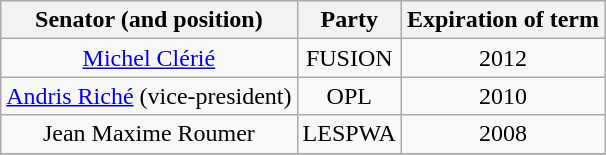<table class="wikitable" style="text-align:center;">
<tr>
<th>Senator (and position)</th>
<th>Party</th>
<th>Expiration of term</th>
</tr>
<tr>
<td><a href='#'>Michel Clérié</a></td>
<td>FUSION</td>
<td>2012</td>
</tr>
<tr>
<td><a href='#'>Andris Riché</a> (vice-president)</td>
<td>OPL</td>
<td>2010</td>
</tr>
<tr>
<td>Jean Maxime Roumer</td>
<td>LESPWA</td>
<td>2008</td>
</tr>
<tr>
</tr>
</table>
